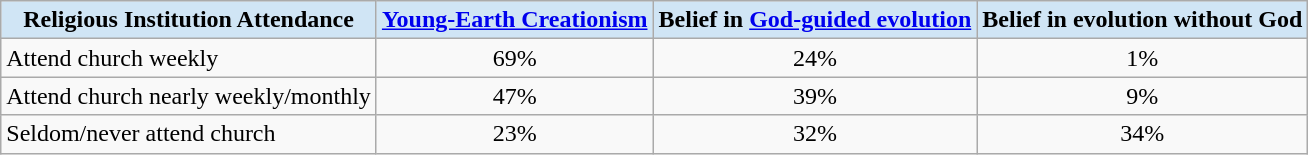<table class="wikitable sortable" style="text-align: center;">
<tr>
<th style="background:#d0e5f5;color:black">Religious Institution Attendance</th>
<th style="background:#d0e5f5;color:black" !><a href='#'>Young-Earth Creationism</a></th>
<th style="background:#d0e5f5;color:black">Belief in <a href='#'>God-guided evolution</a></th>
<th style="background:#d0e5f5;color:black">Belief in evolution without God</th>
</tr>
<tr>
<td align="left">Attend church weekly</td>
<td>69%</td>
<td>24%</td>
<td>1%</td>
</tr>
<tr>
<td align="left">Attend church nearly weekly/monthly</td>
<td>47%</td>
<td>39%</td>
<td>9%</td>
</tr>
<tr>
<td align="left">Seldom/never attend church</td>
<td>23%</td>
<td>32%</td>
<td>34%</td>
</tr>
</table>
